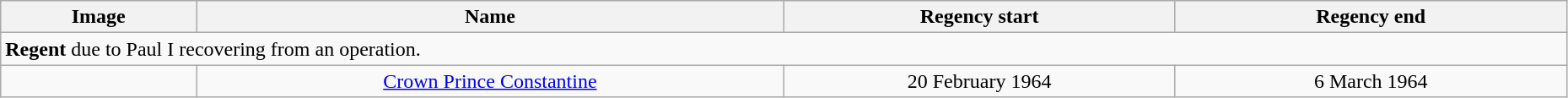<table width=98% class="wikitable">
<tr>
<th width=10%>Image</th>
<th width=30%>Name</th>
<th width=20%>Regency start</th>
<th width=20%>Regency end</th>
</tr>
<tr>
<td width="100%" height="4" colspan="4"><strong>Regent</strong> due to Paul I recovering from an operation.</td>
</tr>
<tr>
<td align="center"></td>
<td align="center"><a href='#'>Crown Prince Constantine</a></td>
<td align="center">20 February 1964</td>
<td align="center">6 March 1964<br></td>
</tr>
</table>
